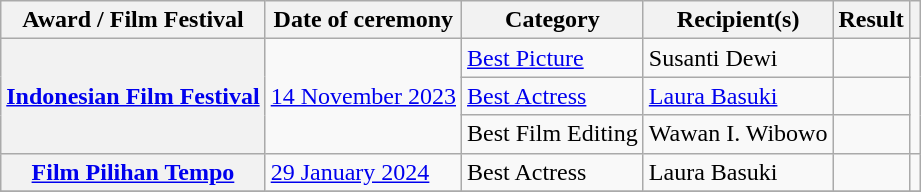<table class="wikitable sortable plainrowheaders">
<tr>
<th scope="col">Award / Film Festival</th>
<th scope="col">Date of ceremony</th>
<th scope="col">Category</th>
<th scope="col">Recipient(s)</th>
<th scope="col">Result</th>
<th scope="col" class="unsortable"></th>
</tr>
<tr>
<th scope="row" rowspan="3"><a href='#'>Indonesian Film Festival</a></th>
<td rowspan="3"><a href='#'>14 November 2023</a></td>
<td><a href='#'>Best Picture</a></td>
<td>Susanti Dewi</td>
<td></td>
<td align="center" rowspan="3"></td>
</tr>
<tr>
<td><a href='#'>Best Actress</a></td>
<td><a href='#'>Laura Basuki</a></td>
<td></td>
</tr>
<tr>
<td>Best Film Editing</td>
<td>Wawan I. Wibowo</td>
<td></td>
</tr>
<tr>
<th scope="row"><a href='#'>Film Pilihan Tempo</a></th>
<td><a href='#'>29 January 2024</a></td>
<td>Best Actress</td>
<td>Laura Basuki</td>
<td></td>
<td align="center"></td>
</tr>
<tr>
</tr>
</table>
